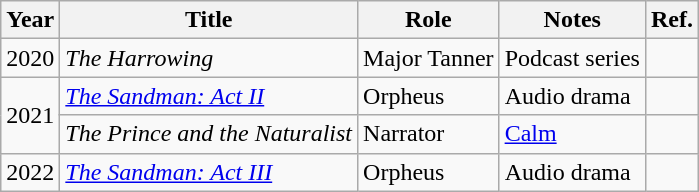<table class="wikitable sortable">
<tr>
<th>Year</th>
<th>Title</th>
<th>Role</th>
<th class="unsortable">Notes</th>
<th>Ref.</th>
</tr>
<tr>
<td>2020</td>
<td><em>The Harrowing</em></td>
<td>Major Tanner</td>
<td>Podcast series</td>
<td></td>
</tr>
<tr>
<td rowspan="2">2021</td>
<td><em><a href='#'>The Sandman: Act II</a></em></td>
<td>Orpheus</td>
<td>Audio drama</td>
<td></td>
</tr>
<tr>
<td><em>The Prince and the Naturalist</em></td>
<td>Narrator</td>
<td><a href='#'>Calm</a></td>
<td></td>
</tr>
<tr>
<td>2022</td>
<td><em><a href='#'>The Sandman: Act III</a></em></td>
<td>Orpheus</td>
<td>Audio drama</td>
<td></td>
</tr>
</table>
